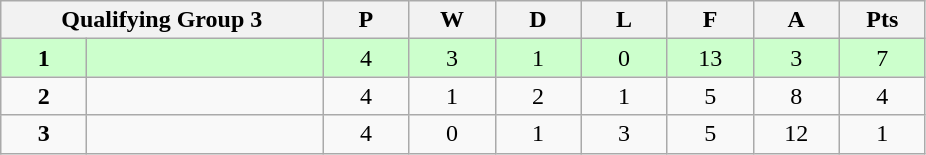<table class="wikitable">
<tr>
<th colspan="2">Qualifying Group 3</th>
<th rowspan="1">P</th>
<th rowspan="1">W</th>
<th colspan="1">D</th>
<th colspan="1">L</th>
<th colspan="1">F</th>
<th colspan="1">A</th>
<th colspan="1">Pts</th>
</tr>
<tr style="background:#ccffcc;">
<td style="text-align:center" width="50"><strong>1</strong></td>
<td width="150"><strong></strong></td>
<td style="text-align:center" width="50">4</td>
<td style="text-align:center" width="50">3</td>
<td style="text-align:center" width="50">1</td>
<td style="text-align:center" width="50">0</td>
<td style="text-align:center" width="50">13</td>
<td style="text-align:center" width="50">3</td>
<td style="text-align:center" width="50">7</td>
</tr>
<tr>
<td style="text-align:center"><strong>2</strong></td>
<td></td>
<td style="text-align:center">4</td>
<td style="text-align:center">1</td>
<td style="text-align:center">2</td>
<td style="text-align:center">1</td>
<td style="text-align:center">5</td>
<td style="text-align:center">8</td>
<td style="text-align:center">4</td>
</tr>
<tr>
<td style="text-align:center"><strong>3</strong></td>
<td></td>
<td style="text-align:center">4</td>
<td style="text-align:center">0</td>
<td style="text-align:center">1</td>
<td style="text-align:center">3</td>
<td style="text-align:center">5</td>
<td style="text-align:center">12</td>
<td style="text-align:center">1</td>
</tr>
</table>
